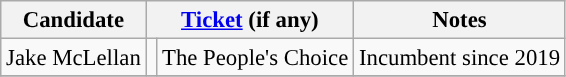<table class="wikitable" style="font-size: 95%">
<tr>
<th>Candidate</th>
<th colspan="2"><a href='#'>Ticket</a> (if any)</th>
<th>Notes</th>
</tr>
<tr>
<td>Jake McLellan</td>
<td style="background-color:"></td>
<td>The People's Choice</td>
<td>Incumbent since 2019</td>
</tr>
<tr>
</tr>
</table>
